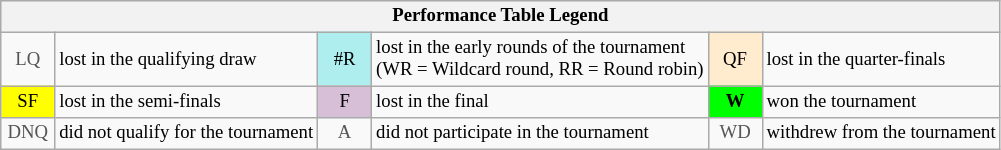<table class="wikitable" style="font-size:78%;">
<tr style="background:#efefef;">
<th colspan="6">Performance Table Legend</th>
</tr>
<tr>
<td align="center" style="color:#555555;" width="30">LQ</td>
<td>lost in the qualifying draw</td>
<td align="center" style="background:#afeeee;">#R</td>
<td>lost in the early rounds of the tournament<br>(WR = Wildcard round, RR = Round robin)</td>
<td align="center" style="background:#ffebcd;">QF</td>
<td>lost in the quarter-finals</td>
</tr>
<tr>
<td align="center" style="background:yellow;">SF</td>
<td>lost in the semi-finals</td>
<td align="center" style="background:#D8BFD8;">F</td>
<td>lost in the final</td>
<td align="center" style="background:#00ff00;"><strong>W</strong></td>
<td>won the tournament</td>
</tr>
<tr>
<td align="center" style="color:#555555;" width="30">DNQ</td>
<td>did not qualify for the tournament</td>
<td align="center" style="color:#555555;" width="30">A</td>
<td>did not participate in the tournament</td>
<td align="center" style="color:#555555;" width="30">WD</td>
<td>withdrew from the tournament</td>
</tr>
</table>
